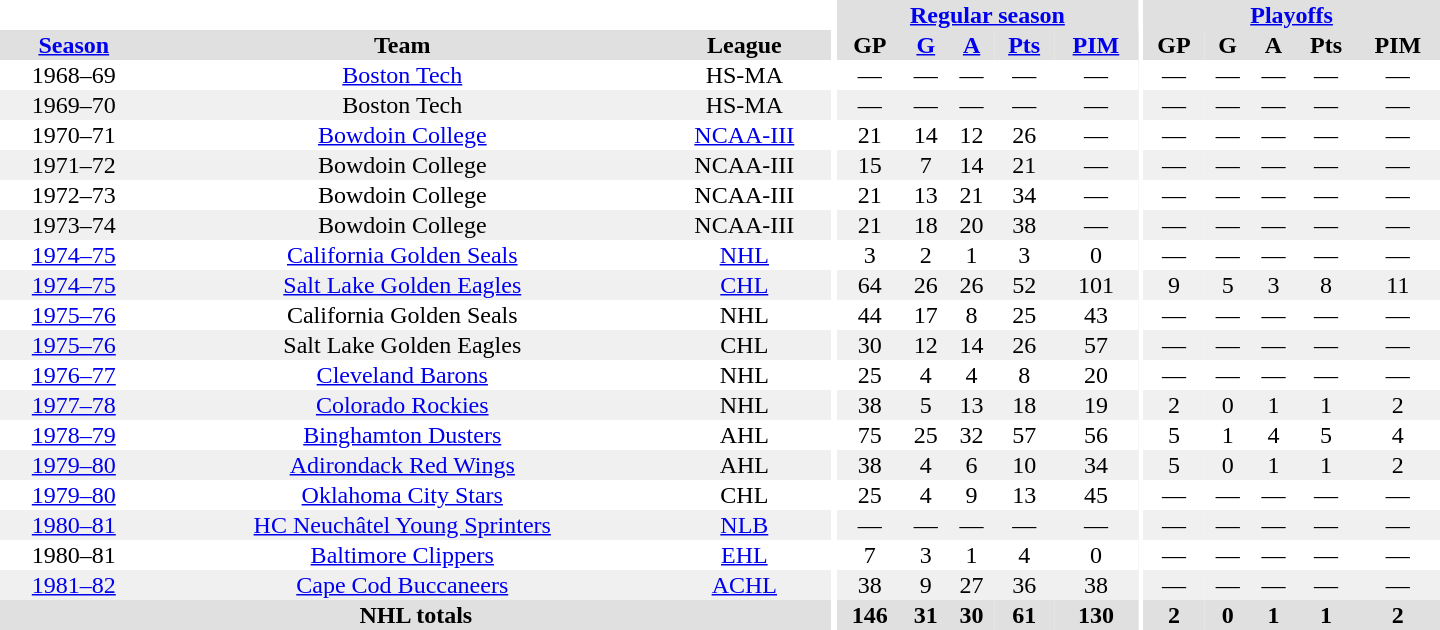<table border="0" cellpadding="1" cellspacing="0" style="text-align:center; width:60em">
<tr bgcolor="#e0e0e0">
<th colspan="3" bgcolor="#ffffff"></th>
<th rowspan="100" bgcolor="#ffffff"></th>
<th colspan="5"><a href='#'>Regular season</a></th>
<th rowspan="100" bgcolor="#ffffff"></th>
<th colspan="5"><a href='#'>Playoffs</a></th>
</tr>
<tr bgcolor="#e0e0e0">
<th><a href='#'>Season</a></th>
<th>Team</th>
<th>League</th>
<th>GP</th>
<th><a href='#'>G</a></th>
<th><a href='#'>A</a></th>
<th><a href='#'>Pts</a></th>
<th><a href='#'>PIM</a></th>
<th>GP</th>
<th>G</th>
<th>A</th>
<th>Pts</th>
<th>PIM</th>
</tr>
<tr>
<td>1968–69</td>
<td><a href='#'>Boston Tech</a></td>
<td>HS-MA</td>
<td>—</td>
<td>—</td>
<td>—</td>
<td>—</td>
<td>—</td>
<td>—</td>
<td>—</td>
<td>—</td>
<td>—</td>
<td>—</td>
</tr>
<tr bgcolor="#f0f0f0">
<td>1969–70</td>
<td>Boston Tech</td>
<td>HS-MA</td>
<td>—</td>
<td>—</td>
<td>—</td>
<td>—</td>
<td>—</td>
<td>—</td>
<td>—</td>
<td>—</td>
<td>—</td>
<td>—</td>
</tr>
<tr>
<td>1970–71</td>
<td><a href='#'>Bowdoin College</a></td>
<td><a href='#'>NCAA-III</a></td>
<td>21</td>
<td>14</td>
<td>12</td>
<td>26</td>
<td>—</td>
<td>—</td>
<td>—</td>
<td>—</td>
<td>—</td>
<td>—</td>
</tr>
<tr bgcolor="#f0f0f0">
<td>1971–72</td>
<td>Bowdoin College</td>
<td>NCAA-III</td>
<td>15</td>
<td>7</td>
<td>14</td>
<td>21</td>
<td>—</td>
<td>—</td>
<td>—</td>
<td>—</td>
<td>—</td>
<td>—</td>
</tr>
<tr>
<td>1972–73</td>
<td>Bowdoin College</td>
<td>NCAA-III</td>
<td>21</td>
<td>13</td>
<td>21</td>
<td>34</td>
<td>—</td>
<td>—</td>
<td>—</td>
<td>—</td>
<td>—</td>
<td>—</td>
</tr>
<tr bgcolor="#f0f0f0">
<td>1973–74</td>
<td>Bowdoin College</td>
<td>NCAA-III</td>
<td>21</td>
<td>18</td>
<td>20</td>
<td>38</td>
<td>—</td>
<td>—</td>
<td>—</td>
<td>—</td>
<td>—</td>
<td>—</td>
</tr>
<tr>
<td><a href='#'>1974–75</a></td>
<td><a href='#'>California Golden Seals</a></td>
<td><a href='#'>NHL</a></td>
<td>3</td>
<td>2</td>
<td>1</td>
<td>3</td>
<td>0</td>
<td>—</td>
<td>—</td>
<td>—</td>
<td>—</td>
<td>—</td>
</tr>
<tr bgcolor="#f0f0f0">
<td><a href='#'>1974–75</a></td>
<td><a href='#'>Salt Lake Golden Eagles</a></td>
<td><a href='#'>CHL</a></td>
<td>64</td>
<td>26</td>
<td>26</td>
<td>52</td>
<td>101</td>
<td>9</td>
<td>5</td>
<td>3</td>
<td>8</td>
<td>11</td>
</tr>
<tr>
<td><a href='#'>1975–76</a></td>
<td>California Golden Seals</td>
<td>NHL</td>
<td>44</td>
<td>17</td>
<td>8</td>
<td>25</td>
<td>43</td>
<td>—</td>
<td>—</td>
<td>—</td>
<td>—</td>
<td>—</td>
</tr>
<tr bgcolor="#f0f0f0">
<td><a href='#'>1975–76</a></td>
<td>Salt Lake Golden Eagles</td>
<td>CHL</td>
<td>30</td>
<td>12</td>
<td>14</td>
<td>26</td>
<td>57</td>
<td>—</td>
<td>—</td>
<td>—</td>
<td>—</td>
<td>—</td>
</tr>
<tr>
<td><a href='#'>1976–77</a></td>
<td><a href='#'>Cleveland Barons</a></td>
<td>NHL</td>
<td>25</td>
<td>4</td>
<td>4</td>
<td>8</td>
<td>20</td>
<td>—</td>
<td>—</td>
<td>—</td>
<td>—</td>
<td>—</td>
</tr>
<tr bgcolor="#f0f0f0">
<td><a href='#'>1977–78</a></td>
<td><a href='#'>Colorado Rockies</a></td>
<td>NHL</td>
<td>38</td>
<td>5</td>
<td>13</td>
<td>18</td>
<td>19</td>
<td>2</td>
<td>0</td>
<td>1</td>
<td>1</td>
<td>2</td>
</tr>
<tr>
<td><a href='#'>1978–79</a></td>
<td><a href='#'>Binghamton Dusters</a></td>
<td>AHL</td>
<td>75</td>
<td>25</td>
<td>32</td>
<td>57</td>
<td>56</td>
<td>5</td>
<td>1</td>
<td>4</td>
<td>5</td>
<td>4</td>
</tr>
<tr bgcolor="#f0f0f0">
<td><a href='#'>1979–80</a></td>
<td><a href='#'>Adirondack Red Wings</a></td>
<td>AHL</td>
<td>38</td>
<td>4</td>
<td>6</td>
<td>10</td>
<td>34</td>
<td>5</td>
<td>0</td>
<td>1</td>
<td>1</td>
<td>2</td>
</tr>
<tr>
<td><a href='#'>1979–80</a></td>
<td><a href='#'>Oklahoma City Stars</a></td>
<td>CHL</td>
<td>25</td>
<td>4</td>
<td>9</td>
<td>13</td>
<td>45</td>
<td>—</td>
<td>—</td>
<td>—</td>
<td>—</td>
<td>—</td>
</tr>
<tr bgcolor="#f0f0f0">
<td><a href='#'>1980–81</a></td>
<td><a href='#'>HC Neuchâtel Young Sprinters</a></td>
<td><a href='#'>NLB</a></td>
<td>—</td>
<td>—</td>
<td>—</td>
<td>—</td>
<td>—</td>
<td>—</td>
<td>—</td>
<td>—</td>
<td>—</td>
<td>—</td>
</tr>
<tr>
<td>1980–81</td>
<td><a href='#'>Baltimore Clippers</a></td>
<td><a href='#'>EHL</a></td>
<td>7</td>
<td>3</td>
<td>1</td>
<td>4</td>
<td>0</td>
<td>—</td>
<td>—</td>
<td>—</td>
<td>—</td>
<td>—</td>
</tr>
<tr bgcolor="#f0f0f0">
<td><a href='#'>1981–82</a></td>
<td><a href='#'>Cape Cod Buccaneers</a></td>
<td><a href='#'>ACHL</a></td>
<td>38</td>
<td>9</td>
<td>27</td>
<td>36</td>
<td>38</td>
<td>—</td>
<td>—</td>
<td>—</td>
<td>—</td>
<td>—</td>
</tr>
<tr bgcolor="#e0e0e0">
<th colspan="3">NHL totals</th>
<th>146</th>
<th>31</th>
<th>30</th>
<th>61</th>
<th>130</th>
<th>2</th>
<th>0</th>
<th>1</th>
<th>1</th>
<th>2</th>
</tr>
</table>
